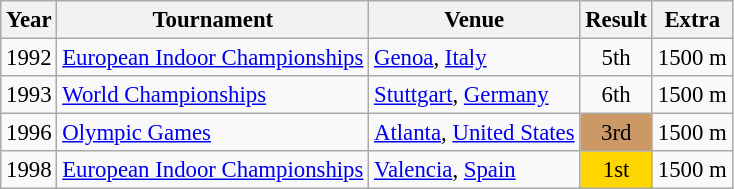<table class="wikitable" style="font-size: 95%;">
<tr>
<th>Year</th>
<th>Tournament</th>
<th>Venue</th>
<th>Result</th>
<th>Extra</th>
</tr>
<tr>
<td>1992</td>
<td><a href='#'>European Indoor Championships</a></td>
<td><a href='#'>Genoa</a>, <a href='#'>Italy</a></td>
<td align="center">5th</td>
<td>1500 m</td>
</tr>
<tr>
<td>1993</td>
<td><a href='#'>World Championships</a></td>
<td><a href='#'>Stuttgart</a>, <a href='#'>Germany</a></td>
<td align="center">6th</td>
<td>1500 m</td>
</tr>
<tr>
<td>1996</td>
<td><a href='#'>Olympic Games</a></td>
<td><a href='#'>Atlanta</a>, <a href='#'>United States</a></td>
<td bgcolor="cc9966" align="center">3rd</td>
<td>1500 m</td>
</tr>
<tr>
<td>1998</td>
<td><a href='#'>European Indoor Championships</a></td>
<td><a href='#'>Valencia</a>, <a href='#'>Spain</a></td>
<td bgcolor="gold" align="center">1st</td>
<td>1500 m</td>
</tr>
</table>
